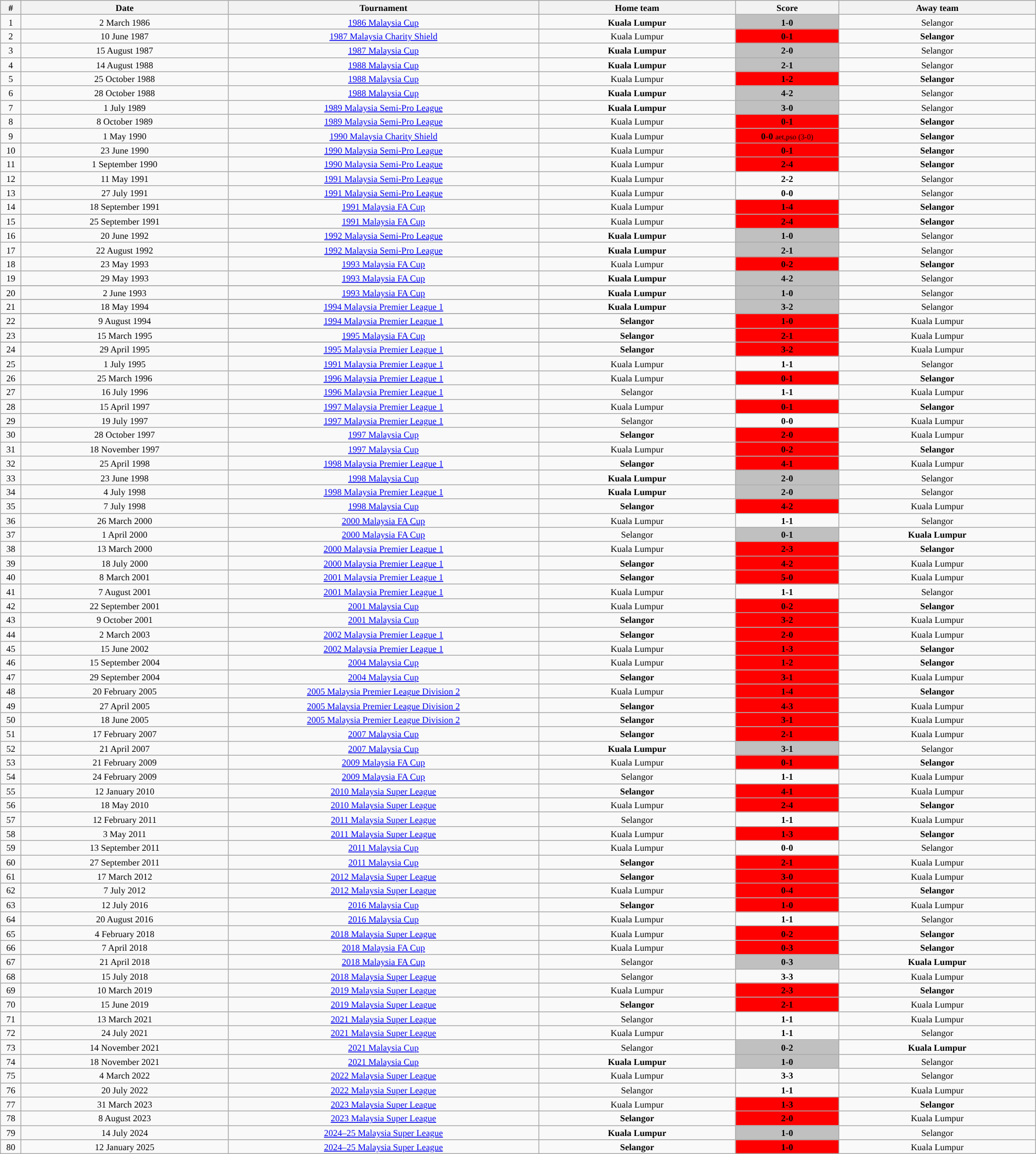<table class="wikitable" style="width:100%; margin:0 left; font-size: 11px">
<tr>
<th width=2%>#</th>
<th class="unsortable" style="width:20%;">Date</th>
<th width:30%;">Tournament</th>
<th width=19%>Home team</th>
<th width=10%>Score</th>
<th width=19%>Away team</th>
</tr>
<tr style="text-align:center;">
<td>1</td>
<td>2 March 1986</td>
<td><a href='#'>1986 Malaysia Cup</a></td>
<td><strong>Kuala Lumpur</strong></td>
<td style="color:#000000; background:#C0C0C0"><strong>1-0</strong></td>
<td>Selangor</td>
</tr>
<tr style="text-align:center;">
<td>2</td>
<td>10 June 1987</td>
<td><a href='#'>1987 Malaysia Charity Shield</a></td>
<td>Kuala Lumpur</td>
<td style="color:#000000; background:#FF0000"><strong>0-1</strong></td>
<td><strong>Selangor</strong></td>
</tr>
<tr style="text-align:center;">
<td>3</td>
<td>15 August 1987</td>
<td><a href='#'>1987 Malaysia Cup</a></td>
<td><strong>Kuala Lumpur</strong></td>
<td style="color:#000000; background:#C0C0C0"><strong>2-0</strong></td>
<td>Selangor</td>
</tr>
<tr style="text-align:center;">
<td>4</td>
<td>14 August 1988</td>
<td><a href='#'>1988 Malaysia Cup</a></td>
<td><strong>Kuala Lumpur</strong></td>
<td style="color:#000000; background:#C0C0C0"><strong>2-1</strong></td>
<td>Selangor</td>
</tr>
<tr style="text-align:center;">
<td>5</td>
<td>25 October 1988</td>
<td><a href='#'>1988 Malaysia Cup</a></td>
<td>Kuala Lumpur</td>
<td style="color:#000000; background:#FF0000"><strong>1-2</strong></td>
<td><strong>Selangor</strong></td>
</tr>
<tr style="text-align:center;">
<td>6</td>
<td>28 October 1988</td>
<td><a href='#'>1988 Malaysia Cup</a></td>
<td><strong>Kuala Lumpur</strong></td>
<td style="color:#000000; background:#C0C0C0"><strong>4-2</strong></td>
<td>Selangor</td>
</tr>
<tr style="text-align:center;">
<td>7</td>
<td>1 July 1989</td>
<td><a href='#'>1989 Malaysia Semi-Pro League</a></td>
<td><strong>Kuala Lumpur</strong></td>
<td style="color:#000000; background:#C0C0C0"><strong>3-0</strong></td>
<td>Selangor</td>
</tr>
<tr style="text-align:center;">
<td>8</td>
<td>8 October 1989</td>
<td><a href='#'>1989 Malaysia Semi-Pro League</a></td>
<td>Kuala Lumpur</td>
<td style="color:#000000; background:#FF0000"><strong>0-1</strong></td>
<td><strong>Selangor</strong></td>
</tr>
<tr style="text-align:center;">
<td>9</td>
<td>1 May 1990</td>
<td><a href='#'>1990 Malaysia Charity Shield</a></td>
<td>Kuala Lumpur</td>
<td style="color:#000000; background:#FF0000"><strong>0-0</strong> <small>aet,pso (3-0)</small></td>
<td><strong>Selangor</strong></td>
</tr>
<tr style="text-align:center;">
<td>10</td>
<td>23 June 1990</td>
<td><a href='#'>1990 Malaysia Semi-Pro League</a></td>
<td>Kuala Lumpur</td>
<td style="color:#000000; background:#FF0000"><strong>0-1</strong></td>
<td><strong>Selangor</strong></td>
</tr>
<tr style="text-align:center;">
<td>11</td>
<td>1 September 1990</td>
<td><a href='#'>1990 Malaysia Semi-Pro League</a></td>
<td>Kuala Lumpur</td>
<td style="color:#000000; background:#FF0000"><strong>2-4</strong></td>
<td><strong>Selangor</strong></td>
</tr>
<tr style="text-align:center;">
<td>12</td>
<td>11 May 1991</td>
<td><a href='#'>1991 Malaysia Semi-Pro League</a></td>
<td>Kuala Lumpur</td>
<td style="color:#000000; background:"><strong>2-2</strong></td>
<td>Selangor</td>
</tr>
<tr style="text-align:center;">
<td>13</td>
<td>27 July 1991</td>
<td><a href='#'>1991 Malaysia Semi-Pro League</a></td>
<td>Kuala Lumpur</td>
<td style="color:#000000; background:"><strong>0-0</strong></td>
<td>Selangor</td>
</tr>
<tr style="text-align:center;">
<td>14</td>
<td>18 September 1991</td>
<td><a href='#'>1991 Malaysia FA Cup</a></td>
<td>Kuala Lumpur</td>
<td style="color:#000000; background:#FF0000"><strong>1-4</strong></td>
<td><strong>Selangor</strong></td>
</tr>
<tr style="text-align:center;">
<td>15</td>
<td>25 September 1991</td>
<td><a href='#'>1991 Malaysia FA Cup</a></td>
<td>Kuala Lumpur</td>
<td style="color:#000000; background:#FF0000"><strong>2-4</strong></td>
<td><strong>Selangor</strong></td>
</tr>
<tr style="text-align:center;">
<td>16</td>
<td>20 June 1992</td>
<td><a href='#'>1992 Malaysia Semi-Pro League</a></td>
<td><strong>Kuala Lumpur</strong></td>
<td style="color:#000000; background:#C0C0C0"><strong>1-0</strong></td>
<td>Selangor</td>
</tr>
<tr style="text-align:center;">
<td>17</td>
<td>22 August 1992</td>
<td><a href='#'>1992 Malaysia Semi-Pro League</a></td>
<td><strong>Kuala Lumpur</strong></td>
<td style="color:#000000; background:#C0C0C0"><strong>2-1</strong></td>
<td>Selangor</td>
</tr>
<tr style="text-align:center;">
<td>18</td>
<td>23 May 1993</td>
<td><a href='#'>1993 Malaysia FA Cup</a></td>
<td>Kuala Lumpur</td>
<td style="color:#000000; background:#FF0000"><strong>0-2</strong></td>
<td><strong>Selangor</strong></td>
</tr>
<tr style="text-align:center;">
<td>19</td>
<td>29 May 1993</td>
<td><a href='#'>1993 Malaysia FA Cup</a></td>
<td><strong>Kuala Lumpur</strong></td>
<td style="color:#000000; background:#C0C0C0"><strong>4-2</strong></td>
<td>Selangor</td>
</tr>
<tr style="text-align:center;">
</tr>
<tr style="text-align:center;">
<td>20</td>
<td>2 June 1993</td>
<td><a href='#'>1993 Malaysia FA Cup</a></td>
<td><strong>Kuala Lumpur</strong></td>
<td style="color:#000000; background:#C0C0C0"><strong>1-0</strong></td>
<td>Selangor</td>
</tr>
<tr style="text-align:center;">
</tr>
<tr style="text-align:center;">
<td>21</td>
<td>18 May 1994</td>
<td><a href='#'>1994 Malaysia Premier League 1</a></td>
<td><strong>Kuala Lumpur</strong></td>
<td style="color:#000000; background:#C0C0C0"><strong>3-2</strong></td>
<td>Selangor</td>
</tr>
<tr style="text-align:center;">
</tr>
<tr style="text-align:center;">
<td>22</td>
<td>9 August 1994</td>
<td><a href='#'>1994 Malaysia Premier League 1</a></td>
<td><strong>Selangor</strong></td>
<td style="color:#000000; background:#FF0000"><strong>1-0</strong></td>
<td>Kuala Lumpur</td>
</tr>
<tr style="text-align:center;">
</tr>
<tr style="text-align:center;">
<td>23</td>
<td>15 March 1995</td>
<td><a href='#'>1995 Malaysia FA Cup</a></td>
<td><strong>Selangor</strong></td>
<td style="color:#000000; background:#FF0000"><strong>2-1</strong></td>
<td>Kuala Lumpur</td>
</tr>
<tr style="text-align:center;">
</tr>
<tr style="text-align:center;">
<td>24</td>
<td>29 April 1995</td>
<td><a href='#'>1995 Malaysia Premier League 1</a></td>
<td><strong>Selangor</strong></td>
<td style="color:#000000; background:#FF0000"><strong>3-2</strong></td>
<td>Kuala Lumpur</td>
</tr>
<tr style="text-align:center;">
<td>25</td>
<td>1 July 1995</td>
<td><a href='#'>1991 Malaysia Premier League 1</a></td>
<td>Kuala Lumpur</td>
<td style="color:#000000; background:"><strong>1-1</strong></td>
<td>Selangor</td>
</tr>
<tr style="text-align:center;">
<td>26</td>
<td>25 March 1996</td>
<td><a href='#'>1996 Malaysia Premier League 1</a></td>
<td>Kuala Lumpur</td>
<td style="color:#000000; background:#FF0000"><strong>0-1</strong></td>
<td><strong>Selangor</strong></td>
</tr>
<tr style="text-align:center;">
<td>27</td>
<td>16 July 1996</td>
<td><a href='#'>1996 Malaysia Premier League 1</a></td>
<td>Selangor</td>
<td style="color:#000000; background:"><strong>1-1</strong></td>
<td>Kuala Lumpur</td>
</tr>
<tr style="text-align:center;">
<td>28</td>
<td>15 April 1997</td>
<td><a href='#'>1997 Malaysia Premier League 1</a></td>
<td>Kuala Lumpur</td>
<td style="color:#000000; background:#FF0000"><strong>0-1</strong></td>
<td><strong>Selangor</strong></td>
</tr>
<tr style="text-align:center;">
<td>29</td>
<td>19 July 1997</td>
<td><a href='#'>1997 Malaysia Premier League 1</a></td>
<td>Selangor</td>
<td style="color:#000000; background:"><strong>0-0</strong></td>
<td>Kuala Lumpur</td>
</tr>
<tr style="text-align:center;">
<td>30</td>
<td>28 October 1997</td>
<td><a href='#'>1997 Malaysia Cup</a></td>
<td><strong>Selangor</strong></td>
<td style="color:#000000; background:#FF0000"><strong>2-0</strong></td>
<td>Kuala Lumpur</td>
</tr>
<tr style="text-align:center;">
<td>31</td>
<td>18 November 1997</td>
<td><a href='#'>1997 Malaysia Cup</a></td>
<td>Kuala Lumpur</td>
<td style="color:#000000; background:#FF0000"><strong>0-2</strong></td>
<td><strong>Selangor</strong></td>
</tr>
<tr style="text-align:center;">
<td>32</td>
<td>25 April 1998</td>
<td><a href='#'>1998 Malaysia Premier League 1</a></td>
<td><strong>Selangor</strong></td>
<td style="color:#000000; background:#FF0000"><strong>4-1</strong></td>
<td>Kuala Lumpur</td>
</tr>
<tr style="text-align:center;">
<td>33</td>
<td>23 June 1998</td>
<td><a href='#'>1998 Malaysia Cup</a></td>
<td><strong>Kuala Lumpur</strong></td>
<td style="color:#000000; background:#C0C0C0"><strong>2-0</strong></td>
<td>Selangor</td>
</tr>
<tr style="text-align:center;">
<td>34</td>
<td>4 July 1998</td>
<td><a href='#'>1998 Malaysia Premier League 1</a></td>
<td><strong>Kuala Lumpur</strong></td>
<td style="color:#000000; background:#C0C0C0"><strong>2-0</strong></td>
<td>Selangor</td>
</tr>
<tr style="text-align:center;">
<td>35</td>
<td>7 July 1998</td>
<td><a href='#'>1998 Malaysia Cup</a></td>
<td><strong>Selangor</strong></td>
<td style="color:#000000; background:#FF0000"><strong>4-2</strong></td>
<td>Kuala Lumpur</td>
</tr>
<tr style="text-align:center;">
<td>36</td>
<td>26 March 2000</td>
<td><a href='#'>2000 Malaysia FA Cup</a></td>
<td>Kuala Lumpur</td>
<td style="color:#000000; background:"><strong>1-1</strong></td>
<td>Selangor</td>
</tr>
<tr style="text-align:center;">
<td>37</td>
<td>1 April 2000</td>
<td><a href='#'>2000 Malaysia FA Cup</a></td>
<td>Selangor</td>
<td style="color:#000000; background:#C0C0C0"><strong>0-1</strong></td>
<td><strong>Kuala Lumpur</strong></td>
</tr>
<tr style="text-align:center;">
<td>38</td>
<td>13 March 2000</td>
<td><a href='#'>2000 Malaysia Premier League 1</a></td>
<td>Kuala Lumpur</td>
<td style="color:#000000; background:#FF0000"><strong>2-3</strong></td>
<td><strong>Selangor</strong></td>
</tr>
<tr style="text-align:center;">
<td>39</td>
<td>18 July 2000</td>
<td><a href='#'>2000 Malaysia Premier League 1</a></td>
<td><strong>Selangor</strong></td>
<td style="color:#000000; background:#FF0000"><strong>4-2</strong></td>
<td>Kuala Lumpur</td>
</tr>
<tr style="text-align:center;">
<td>40</td>
<td>8 March 2001</td>
<td><a href='#'>2001 Malaysia Premier League 1</a></td>
<td><strong>Selangor</strong></td>
<td style="color:#000000; background:#FF0000"><strong>5-0</strong></td>
<td>Kuala Lumpur</td>
</tr>
<tr style="text-align:center;">
<td>41</td>
<td>7 August 2001</td>
<td><a href='#'>2001 Malaysia Premier League 1</a></td>
<td>Kuala Lumpur</td>
<td style="color:#000000; background:"><strong>1-1</strong></td>
<td>Selangor</td>
</tr>
<tr style="text-align:center;">
<td>42</td>
<td>22 September 2001</td>
<td><a href='#'>2001 Malaysia Cup</a></td>
<td>Kuala Lumpur</td>
<td style="color:#000000; background:#FF0000"><strong>0-2</strong></td>
<td><strong>Selangor</strong></td>
</tr>
<tr style="text-align:center;">
<td>43</td>
<td>9 October 2001</td>
<td><a href='#'>2001 Malaysia Cup</a></td>
<td><strong>Selangor</strong></td>
<td style="color:#000000; background:#FF0000"><strong>3-2</strong></td>
<td>Kuala Lumpur</td>
</tr>
<tr style="text-align:center;">
<td>44</td>
<td>2 March 2003</td>
<td><a href='#'>2002 Malaysia Premier League 1</a></td>
<td><strong>Selangor</strong></td>
<td style="color:#000000; background:#FF0000"><strong>2-0</strong></td>
<td>Kuala Lumpur</td>
</tr>
<tr style="text-align:center;">
<td>45</td>
<td>15 June 2002</td>
<td><a href='#'>2002 Malaysia Premier League 1</a></td>
<td>Kuala Lumpur</td>
<td style="color:#000000; background:#FF0000"><strong>1-3</strong></td>
<td><strong>Selangor</strong></td>
</tr>
<tr style="text-align:center;">
<td>46</td>
<td>15 September 2004</td>
<td><a href='#'>2004 Malaysia Cup</a></td>
<td>Kuala Lumpur</td>
<td style="color:#000000; background:#FF0000"><strong>1-2</strong></td>
<td><strong>Selangor</strong></td>
</tr>
<tr style="text-align:center;">
<td>47</td>
<td>29 September 2004</td>
<td><a href='#'>2004 Malaysia Cup</a></td>
<td><strong>Selangor</strong></td>
<td style="color:#000000; background:#FF0000"><strong>3-1</strong></td>
<td>Kuala Lumpur</td>
</tr>
<tr style="text-align:center;">
<td>48</td>
<td>20 February 2005</td>
<td><a href='#'>2005 Malaysia Premier League Division 2</a></td>
<td>Kuala Lumpur</td>
<td style="color:#000000; background:#FF0000"><strong>1-4</strong></td>
<td><strong>Selangor</strong></td>
</tr>
<tr style="text-align:center;">
<td>49</td>
<td>27 April 2005</td>
<td><a href='#'>2005 Malaysia Premier League Division 2</a></td>
<td><strong>Selangor</strong></td>
<td style="color:#000000; background:#FF0000"><strong>4-3</strong></td>
<td>Kuala Lumpur</td>
</tr>
<tr style="text-align:center;">
<td>50</td>
<td>18 June 2005</td>
<td><a href='#'>2005 Malaysia Premier League Division 2</a></td>
<td><strong>Selangor</strong></td>
<td style="color:#000000; background:#FF0000"><strong>3-1</strong></td>
<td>Kuala Lumpur</td>
</tr>
<tr style="text-align:center;">
<td>51</td>
<td>17 February 2007</td>
<td><a href='#'>2007 Malaysia Cup</a></td>
<td><strong>Selangor</strong></td>
<td style="color:#000000; background:#FF0000"><strong>2-1</strong></td>
<td>Kuala Lumpur</td>
</tr>
<tr style="text-align:center;">
<td>52</td>
<td>21 April 2007</td>
<td><a href='#'>2007 Malaysia Cup</a></td>
<td><strong>Kuala Lumpur</strong></td>
<td style="color:#000000; background:#C0C0C0"><strong>3-1</strong></td>
<td>Selangor</td>
</tr>
<tr style="text-align:center;">
<td>53</td>
<td>21 February 2009</td>
<td><a href='#'>2009 Malaysia FA Cup</a></td>
<td>Kuala Lumpur</td>
<td style="color:#000000; background:#FF0000"><strong>0-1</strong></td>
<td><strong>Selangor</strong></td>
</tr>
<tr style="text-align:center;">
<td>54</td>
<td>24 February 2009</td>
<td><a href='#'>2009 Malaysia FA Cup</a></td>
<td>Selangor</td>
<td style="color:#000000; background:"><strong>1-1</strong></td>
<td>Kuala Lumpur</td>
</tr>
<tr style="text-align:center;">
<td>55</td>
<td>12 January 2010</td>
<td><a href='#'>2010 Malaysia Super League</a></td>
<td><strong>Selangor</strong></td>
<td style="color:#000000; background:#FF0000"><strong>4-1</strong></td>
<td>Kuala Lumpur</td>
</tr>
<tr style="text-align:center;">
<td>56</td>
<td>18 May 2010</td>
<td><a href='#'>2010 Malaysia Super League</a></td>
<td>Kuala Lumpur</td>
<td style="color:#000000; background:#FF0000"><strong>2-4</strong></td>
<td><strong>Selangor</strong></td>
</tr>
<tr style="text-align:center;">
<td>57</td>
<td>12 February 2011</td>
<td><a href='#'>2011 Malaysia Super League</a></td>
<td>Selangor</td>
<td style="color:#000000; background:"><strong>1-1</strong></td>
<td>Kuala Lumpur</td>
</tr>
<tr style="text-align:center;">
<td>58</td>
<td>3 May 2011</td>
<td><a href='#'>2011 Malaysia Super League</a></td>
<td>Kuala Lumpur</td>
<td style="color:#000000; background:#FF0000"><strong>1-3</strong></td>
<td><strong>Selangor</strong></td>
</tr>
<tr style="text-align:center;">
<td>59</td>
<td>13 September 2011</td>
<td><a href='#'>2011 Malaysia Cup</a></td>
<td>Kuala Lumpur</td>
<td style="color:#000000; background:"><strong>0-0</strong></td>
<td>Selangor</td>
</tr>
<tr style="text-align:center;">
<td>60</td>
<td>27 September 2011</td>
<td><a href='#'>2011 Malaysia Cup</a></td>
<td><strong>Selangor</strong></td>
<td style="color:#000000; background:#FF0000"><strong>2-1</strong></td>
<td>Kuala Lumpur</td>
</tr>
<tr style="text-align:center;">
<td>61</td>
<td>17 March 2012</td>
<td><a href='#'>2012 Malaysia Super League</a></td>
<td><strong>Selangor</strong></td>
<td style="color:#000000; background:#FF0000"><strong>3-0</strong></td>
<td>Kuala Lumpur</td>
</tr>
<tr style="text-align:center;">
<td>62</td>
<td>7 July 2012</td>
<td><a href='#'>2012 Malaysia Super League</a></td>
<td>Kuala Lumpur</td>
<td style="color:#000000; background:#FF0000"><strong>0-4</strong></td>
<td><strong>Selangor</strong></td>
</tr>
<tr style="text-align:center;">
<td>63</td>
<td>12 July 2016</td>
<td><a href='#'>2016 Malaysia Cup</a></td>
<td><strong>Selangor</strong></td>
<td style="color:#000000; background:#FF0000"><strong>1-0</strong></td>
<td>Kuala Lumpur</td>
</tr>
<tr style="text-align:center;">
<td>64</td>
<td>20 August 2016</td>
<td><a href='#'>2016 Malaysia Cup</a></td>
<td>Kuala Lumpur</td>
<td style="color:#000000; background:"><strong>1-1</strong></td>
<td>Selangor</td>
</tr>
<tr style="text-align:center;">
<td>65</td>
<td>4 February 2018</td>
<td><a href='#'>2018 Malaysia Super League</a></td>
<td>Kuala Lumpur</td>
<td style="color:#000000;background:#FF0000"><strong>0-2</strong></td>
<td><strong>Selangor</strong></td>
</tr>
<tr style="text-align:center;">
<td>66</td>
<td>7 April 2018</td>
<td><a href='#'>2018 Malaysia FA Cup</a></td>
<td>Kuala Lumpur</td>
<td style="color:#000000;background:#FF0000"><strong>0-3</strong></td>
<td><strong>Selangor</strong></td>
</tr>
<tr style="text-align:center;">
<td>67</td>
<td>21 April 2018</td>
<td><a href='#'>2018 Malaysia FA Cup</a></td>
<td>Selangor</td>
<td style="color:#000000;background:#C0C0C0"><strong>0-3</strong></td>
<td><strong>Kuala Lumpur</strong></td>
</tr>
<tr style="text-align:center;">
<td>68</td>
<td>15 July 2018</td>
<td><a href='#'>2018 Malaysia Super League</a></td>
<td>Selangor</td>
<td style="color:#000000; background:"><strong>3-3</strong></td>
<td>Kuala Lumpur</td>
</tr>
<tr style="text-align:center;">
<td>69</td>
<td>10 March 2019</td>
<td><a href='#'>2019 Malaysia Super League</a></td>
<td>Kuala Lumpur</td>
<td style="color:#000000;background:#FF0000"><strong>2-3</strong></td>
<td><strong>Selangor</strong></td>
</tr>
<tr style="text-align:center;">
<td>70</td>
<td>15 June 2019</td>
<td><a href='#'>2019 Malaysia Super League</a></td>
<td><strong>Selangor</strong></td>
<td style="color:#000000;background:#FF0000"><strong>2-1</strong></td>
<td>Kuala Lumpur</td>
</tr>
<tr style="text-align:center;">
<td>71</td>
<td>13 March 2021</td>
<td><a href='#'>2021 Malaysia Super League</a></td>
<td>Selangor</td>
<td style="color:#000000; background:"><strong>1-1</strong></td>
<td>Kuala Lumpur</td>
</tr>
<tr style="text-align:center;">
<td>72</td>
<td>24 July 2021</td>
<td><a href='#'>2021 Malaysia Super League</a></td>
<td>Kuala Lumpur</td>
<td style="color:#000000; background:"><strong>1-1</strong></td>
<td>Selangor</td>
</tr>
<tr style="text-align:center;">
<td>73</td>
<td>14 November 2021</td>
<td><a href='#'>2021 Malaysia Cup</a></td>
<td>Selangor</td>
<td style="color:#000000;background:#C0C0C0"><strong>0-2</strong></td>
<td><strong>Kuala Lumpur</strong></td>
</tr>
<tr style="text-align:center;">
<td>74</td>
<td>18 November 2021</td>
<td><a href='#'>2021 Malaysia Cup</a></td>
<td><strong>Kuala Lumpur</strong></td>
<td style="color:#000000;background:#C0C0C0"><strong>1-0</strong></td>
<td>Selangor</td>
</tr>
<tr style="text-align:center;">
<td>75</td>
<td>4 March 2022</td>
<td><a href='#'>2022 Malaysia Super League</a></td>
<td>Kuala Lumpur</td>
<td style="color:#000000; background:"><strong>3-3</strong></td>
<td>Selangor</td>
</tr>
<tr style="text-align:center;">
<td>76</td>
<td>20 July 2022</td>
<td><a href='#'>2022 Malaysia Super League</a></td>
<td>Selangor</td>
<td style="color:#000000; background:"><strong>1-1</strong></td>
<td>Kuala Lumpur</td>
</tr>
<tr style="text-align:center;">
<td>77</td>
<td>31 March 2023</td>
<td><a href='#'>2023 Malaysia Super League</a></td>
<td>Kuala Lumpur</td>
<td style="color:#000000;background:#FF0000"><strong>1-3</strong></td>
<td><strong>Selangor</strong></td>
</tr>
<tr style="text-align:center;">
<td>78</td>
<td>8 August 2023</td>
<td><a href='#'>2023 Malaysia Super League</a></td>
<td><strong>Selangor</strong></td>
<td style="color:#000000;background:#FF0000"><strong>2-0</strong></td>
<td>Kuala Lumpur</td>
</tr>
<tr style="text-align:center;">
<td>79</td>
<td>14 July 2024</td>
<td><a href='#'>2024–25 Malaysia Super League</a></td>
<td><strong>Kuala Lumpur</strong></td>
<td style="color:#000000;background:#C0C0C0"><strong>1-0</strong></td>
<td>Selangor</td>
</tr>
<tr style="text-align:center;">
<td>80</td>
<td>12 January 2025</td>
<td><a href='#'>2024–25 Malaysia Super League</a></td>
<td><strong>Selangor</strong></td>
<td style="color:#000000;background:#FF0000"><strong>1-0</strong></td>
<td>Kuala Lumpur</td>
</tr>
</table>
